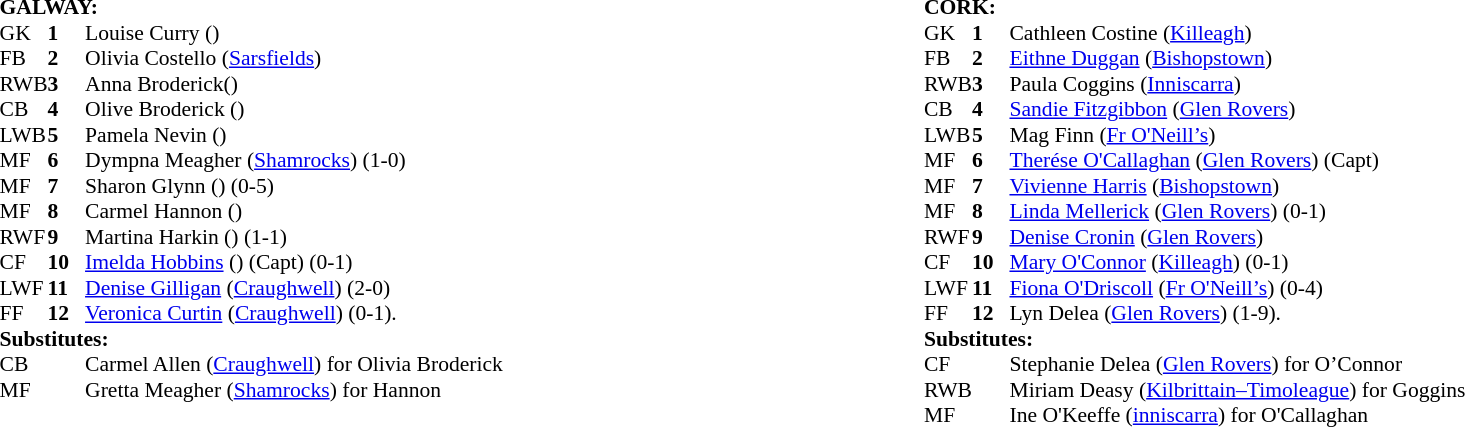<table width="100%">
<tr>
<td valign="top"></td>
<td valign="top" width="50%"><br><table style="font-size: 90%" cellspacing="0" cellpadding="0" align=center>
<tr>
<td colspan="4"><strong>GALWAY:</strong></td>
</tr>
<tr>
<th width="25"></th>
<th width="25"></th>
</tr>
<tr>
<td>GK</td>
<td><strong>1</strong></td>
<td>Louise Curry ()</td>
</tr>
<tr>
<td>FB</td>
<td><strong>2</strong></td>
<td>Olivia Costello (<a href='#'>Sarsfields</a>)</td>
</tr>
<tr>
<td>RWB</td>
<td><strong>3</strong></td>
<td>Anna Broderick()</td>
</tr>
<tr>
<td>CB</td>
<td><strong>4</strong></td>
<td>Olive Broderick () </td>
</tr>
<tr>
<td>LWB</td>
<td><strong>5</strong></td>
<td>Pamela Nevin ()</td>
</tr>
<tr>
<td>MF</td>
<td><strong>6</strong></td>
<td>Dympna Meagher (<a href='#'>Shamrocks</a>) (1-0)</td>
</tr>
<tr>
<td>MF</td>
<td><strong>7</strong></td>
<td>Sharon Glynn () (0-5)</td>
</tr>
<tr>
<td>MF</td>
<td><strong>8</strong></td>
<td>Carmel Hannon () </td>
</tr>
<tr>
<td>RWF</td>
<td><strong>9</strong></td>
<td>Martina Harkin () (1-1)</td>
</tr>
<tr>
<td>CF</td>
<td><strong>10</strong></td>
<td><a href='#'>Imelda Hobbins</a> () (Capt) (0-1)</td>
</tr>
<tr>
<td>LWF</td>
<td><strong>11</strong></td>
<td><a href='#'>Denise Gilligan</a> (<a href='#'>Craughwell</a>) (2-0)</td>
</tr>
<tr>
<td>FF</td>
<td><strong>12</strong></td>
<td><a href='#'>Veronica Curtin</a> (<a href='#'>Craughwell</a>) (0-1).</td>
</tr>
<tr>
<td colspan=4><strong>Substitutes:</strong></td>
</tr>
<tr>
<td>CB</td>
<td></td>
<td>Carmel Allen (<a href='#'>Craughwell</a>) for Olivia Broderick </td>
</tr>
<tr>
<td>MF</td>
<td></td>
<td>Gretta Meagher (<a href='#'>Shamrocks</a>) for Hannon </td>
</tr>
<tr>
</tr>
</table>
</td>
<td valign="top" width="50%"><br><table style="font-size: 90%" cellspacing="0" cellpadding="0" align=center>
<tr>
<td colspan="4"><strong>CORK:</strong></td>
</tr>
<tr>
<th width="25"></th>
<th width="25"></th>
</tr>
<tr>
<td>GK</td>
<td><strong>1</strong></td>
<td>Cathleen Costine (<a href='#'>Killeagh</a>)</td>
</tr>
<tr>
<td>FB</td>
<td><strong>2</strong></td>
<td><a href='#'>Eithne Duggan</a> (<a href='#'>Bishopstown</a>)</td>
</tr>
<tr>
<td>RWB</td>
<td><strong>3</strong></td>
<td>Paula Coggins (<a href='#'>Inniscarra</a>) </td>
</tr>
<tr>
<td>CB</td>
<td><strong>4</strong></td>
<td><a href='#'>Sandie Fitzgibbon</a> (<a href='#'>Glen Rovers</a>)</td>
</tr>
<tr>
<td>LWB</td>
<td><strong>5</strong></td>
<td>Mag Finn (<a href='#'>Fr O'Neill’s</a>)</td>
</tr>
<tr>
<td>MF</td>
<td><strong>6</strong></td>
<td><a href='#'>Therése O'Callaghan</a> (<a href='#'>Glen Rovers</a>) (Capt) </td>
</tr>
<tr>
<td>MF</td>
<td><strong>7</strong></td>
<td><a href='#'>Vivienne Harris</a> (<a href='#'>Bishopstown</a>)</td>
</tr>
<tr>
<td>MF</td>
<td><strong>8</strong></td>
<td><a href='#'>Linda Mellerick</a> (<a href='#'>Glen Rovers</a>) (0-1)</td>
</tr>
<tr>
<td>RWF</td>
<td><strong>9</strong></td>
<td><a href='#'>Denise Cronin</a> (<a href='#'>Glen Rovers</a>)</td>
</tr>
<tr>
<td>CF</td>
<td><strong>10</strong></td>
<td><a href='#'>Mary O'Connor</a> (<a href='#'>Killeagh</a>) (0-1) </td>
</tr>
<tr>
<td>LWF</td>
<td><strong>11</strong></td>
<td><a href='#'>Fiona O'Driscoll</a> (<a href='#'>Fr O'Neill’s</a>) (0-4)</td>
</tr>
<tr>
<td>FF</td>
<td><strong>12</strong></td>
<td>Lyn Delea (<a href='#'>Glen Rovers</a>) (1-9).</td>
</tr>
<tr>
<td colspan=4><strong>Substitutes:</strong></td>
</tr>
<tr>
<td>CF</td>
<td></td>
<td>Stephanie Delea (<a href='#'>Glen Rovers</a>) for O’Connor </td>
</tr>
<tr>
<td>RWB</td>
<td></td>
<td>Miriam Deasy (<a href='#'>Kilbrittain–Timoleague</a>) for Goggins </td>
</tr>
<tr>
<td>MF</td>
<td></td>
<td>Ine O'Keeffe (<a href='#'>inniscarra</a>) for O'Callaghan </td>
</tr>
<tr>
</tr>
</table>
</td>
</tr>
</table>
